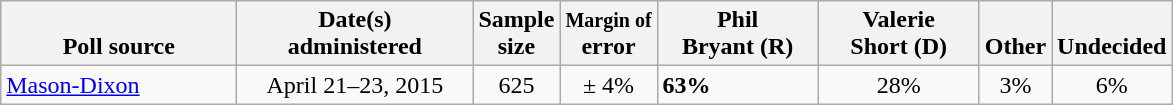<table class="wikitable">
<tr valign= bottom>
<th style="width:150px;">Poll source</th>
<th style="width:150px;">Date(s)<br>administered</th>
<th class=small>Sample<br>size</th>
<th><small>Margin of</small><br>error</th>
<th style="width:100px;">Phil<br>Bryant (R)</th>
<th style="width:100px;">Valerie<br>Short (D)</th>
<th style="width:40px;">Other</th>
<th style="width:40px;">Undecided</th>
</tr>
<tr>
<td><a href='#'>Mason-Dixon</a></td>
<td align=center>April 21–23, 2015</td>
<td align=center>625</td>
<td align=center>± 4%</td>
<td><strong>63%</strong></td>
<td align=center>28%</td>
<td align=center>3%</td>
<td align=center>6%</td>
</tr>
</table>
